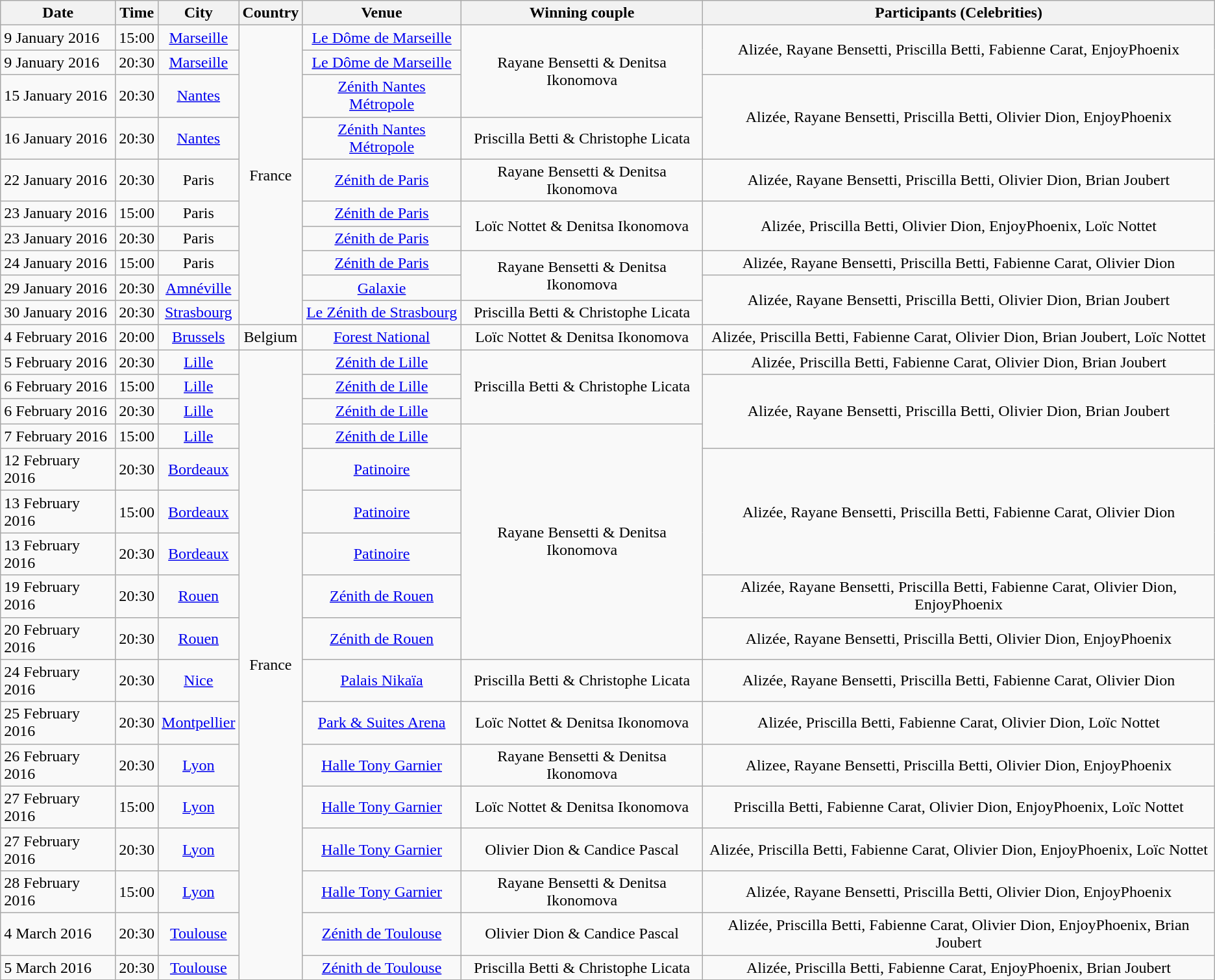<table class="wikitable">
<tr>
<th>Date</th>
<th>Time</th>
<th>City</th>
<th>Country</th>
<th>Venue</th>
<th>Winning couple</th>
<th>Participants (Celebrities)</th>
</tr>
<tr>
<td>9 January 2016</td>
<td>15:00</td>
<td style="text-align:center;"><a href='#'>Marseille</a></td>
<td rowspan="10" style="text-align:center;">France</td>
<td style="text-align:center;"><a href='#'>Le Dôme de Marseille</a></td>
<td style="text-align:center;" rowspan="3">Rayane Bensetti & Denitsa Ikonomova</td>
<td style="text-align:center;" rowspan="2">Alizée, Rayane Bensetti, Priscilla Betti, Fabienne Carat, EnjoyPhoenix</td>
</tr>
<tr>
<td>9 January 2016</td>
<td>20:30</td>
<td style="text-align:center;"><a href='#'>Marseille</a></td>
<td style="text-align:center;"><a href='#'>Le Dôme de Marseille</a></td>
</tr>
<tr>
<td>15 January 2016</td>
<td>20:30</td>
<td style="text-align:center;"><a href='#'>Nantes</a></td>
<td style="text-align:center;"><a href='#'>Zénith Nantes Métropole</a></td>
<td style="text-align:center;" rowspan="2">Alizée, Rayane Bensetti, Priscilla Betti, Olivier Dion, EnjoyPhoenix</td>
</tr>
<tr>
<td>16 January 2016</td>
<td>20:30</td>
<td style="text-align:center;"><a href='#'>Nantes</a></td>
<td style="text-align:center;"><a href='#'>Zénith Nantes Métropole</a></td>
<td style="text-align:center;">Priscilla Betti & Christophe Licata</td>
</tr>
<tr>
<td>22 January 2016</td>
<td>20:30</td>
<td style="text-align:center;">Paris</td>
<td style="text-align:center;"><a href='#'>Zénith de Paris</a></td>
<td style="text-align:center;">Rayane Bensetti & Denitsa Ikonomova</td>
<td style="text-align:center;">Alizée, Rayane Bensetti, Priscilla Betti, Olivier Dion, Brian Joubert</td>
</tr>
<tr>
<td>23 January 2016</td>
<td>15:00</td>
<td style="text-align:center;">Paris</td>
<td style="text-align:center;"><a href='#'>Zénith de Paris</a></td>
<td style="text-align:center;" rowspan="2">Loïc Nottet & Denitsa Ikonomova</td>
<td style="text-align:center;" rowspan="2">Alizée, Priscilla Betti, Olivier Dion, EnjoyPhoenix, Loïc Nottet</td>
</tr>
<tr>
<td>23 January 2016</td>
<td>20:30</td>
<td style="text-align:center;">Paris</td>
<td style="text-align:center;"><a href='#'>Zénith de Paris</a></td>
</tr>
<tr>
<td>24 January 2016</td>
<td>15:00</td>
<td style="text-align:center;">Paris</td>
<td style="text-align:center;"><a href='#'>Zénith de Paris</a></td>
<td style="text-align:center;" rowspan="2">Rayane Bensetti & Denitsa Ikonomova</td>
<td style="text-align:center;">Alizée, Rayane Bensetti, Priscilla Betti, Fabienne Carat, Olivier Dion</td>
</tr>
<tr>
<td>29 January 2016</td>
<td>20:30</td>
<td style="text-align:center;"><a href='#'>Amnéville</a></td>
<td style="text-align:center;"><a href='#'>Galaxie</a></td>
<td style="text-align:center;" rowspan="2">Alizée, Rayane Bensetti, Priscilla Betti, Olivier Dion, Brian Joubert</td>
</tr>
<tr>
<td>30 January 2016</td>
<td>20:30</td>
<td style="text-align:center;"><a href='#'>Strasbourg</a></td>
<td style="text-align:center;"><a href='#'>Le Zénith de Strasbourg</a></td>
<td style="text-align:center;">Priscilla Betti & Christophe Licata</td>
</tr>
<tr>
<td>4 February 2016</td>
<td>20:00</td>
<td style="text-align:center;"><a href='#'>Brussels</a></td>
<td style="text-align:center;">Belgium</td>
<td style="text-align:center;"><a href='#'>Forest National</a></td>
<td style="text-align:center;">Loïc Nottet & Denitsa Ikonomova</td>
<td style="text-align:center;">Alizée, Priscilla Betti, Fabienne Carat, Olivier Dion, Brian Joubert, Loïc Nottet</td>
</tr>
<tr>
<td>5 February 2016</td>
<td>20:30</td>
<td style="text-align:center;"><a href='#'>Lille</a></td>
<td rowspan="17" style="text-align:center;">France</td>
<td style="text-align:center;"><a href='#'>Zénith de Lille</a></td>
<td style="text-align:center;" rowspan="3">Priscilla Betti & Christophe Licata</td>
<td style="text-align:center;">Alizée, Priscilla Betti, Fabienne Carat, Olivier Dion, Brian Joubert</td>
</tr>
<tr>
<td>6 February 2016</td>
<td>15:00</td>
<td style="text-align:center;"><a href='#'>Lille</a></td>
<td style="text-align:center;"><a href='#'>Zénith de Lille</a></td>
<td style="text-align:center;" rowspan="3">Alizée, Rayane Bensetti, Priscilla Betti, Olivier Dion, Brian Joubert</td>
</tr>
<tr>
<td>6 February 2016</td>
<td>20:30</td>
<td style="text-align:center;"><a href='#'>Lille</a></td>
<td style="text-align:center;"><a href='#'>Zénith de Lille</a></td>
</tr>
<tr>
<td>7 February 2016</td>
<td>15:00</td>
<td style="text-align:center;"><a href='#'>Lille</a></td>
<td style="text-align:center;"><a href='#'>Zénith de Lille</a></td>
<td style="text-align:center;" rowspan="6">Rayane Bensetti & Denitsa Ikonomova</td>
</tr>
<tr>
<td>12 February 2016</td>
<td>20:30</td>
<td style="text-align:center;"><a href='#'>Bordeaux</a></td>
<td style="text-align:center;"><a href='#'>Patinoire</a></td>
<td style="text-align:center;" rowspan="3">Alizée, Rayane Bensetti, Priscilla Betti, Fabienne Carat, Olivier Dion</td>
</tr>
<tr>
<td>13 February 2016</td>
<td>15:00</td>
<td style="text-align:center;"><a href='#'>Bordeaux</a></td>
<td style="text-align:center;"><a href='#'>Patinoire</a></td>
</tr>
<tr>
<td>13 February 2016</td>
<td>20:30</td>
<td style="text-align:center;"><a href='#'>Bordeaux</a></td>
<td style="text-align:center;"><a href='#'>Patinoire</a></td>
</tr>
<tr>
<td>19 February 2016</td>
<td>20:30</td>
<td style="text-align:center;"><a href='#'>Rouen</a></td>
<td style="text-align:center;"><a href='#'>Zénith de Rouen</a></td>
<td style="text-align:center;">Alizée, Rayane Bensetti, Priscilla Betti, Fabienne Carat, Olivier Dion, EnjoyPhoenix</td>
</tr>
<tr>
<td>20 February 2016</td>
<td>20:30</td>
<td style="text-align:center;"><a href='#'>Rouen</a></td>
<td style="text-align:center;"><a href='#'>Zénith de Rouen</a></td>
<td style="text-align:center;">Alizée, Rayane Bensetti, Priscilla Betti, Olivier Dion, EnjoyPhoenix</td>
</tr>
<tr>
<td>24 February 2016</td>
<td>20:30</td>
<td style="text-align:center;"><a href='#'>Nice</a></td>
<td style="text-align:center;"><a href='#'>Palais Nikaïa</a></td>
<td style="text-align:center;">Priscilla Betti & Christophe Licata</td>
<td style="text-align:center;">Alizée, Rayane Bensetti, Priscilla Betti, Fabienne Carat, Olivier Dion</td>
</tr>
<tr>
<td>25 February 2016</td>
<td>20:30</td>
<td style="text-align:center;"><a href='#'>Montpellier</a></td>
<td style="text-align:center;"><a href='#'>Park & Suites Arena</a></td>
<td style="text-align:center;">Loïc Nottet & Denitsa Ikonomova</td>
<td style="text-align:center;">Alizée, Priscilla Betti, Fabienne Carat, Olivier Dion, Loïc Nottet</td>
</tr>
<tr>
<td>26 February 2016</td>
<td>20:30</td>
<td style="text-align:center;"><a href='#'>Lyon</a></td>
<td style="text-align:center;"><a href='#'>Halle Tony Garnier</a></td>
<td style="text-align:center;">Rayane Bensetti & Denitsa Ikonomova</td>
<td style="text-align:center;">Alizee, Rayane Bensetti, Priscilla Betti, Olivier Dion, EnjoyPhoenix</td>
</tr>
<tr>
<td>27 February 2016</td>
<td>15:00</td>
<td style="text-align:center;"><a href='#'>Lyon</a></td>
<td style="text-align:center;"><a href='#'>Halle Tony Garnier</a></td>
<td style="text-align:center;">Loïc Nottet & Denitsa Ikonomova</td>
<td style="text-align:center;">Priscilla Betti, Fabienne Carat, Olivier Dion, EnjoyPhoenix, Loïc Nottet</td>
</tr>
<tr>
<td>27 February 2016</td>
<td>20:30</td>
<td style="text-align:center;"><a href='#'>Lyon</a></td>
<td style="text-align:center;"><a href='#'>Halle Tony Garnier</a></td>
<td style="text-align:center;">Olivier Dion & Candice Pascal</td>
<td style="text-align:center;">Alizée, Priscilla Betti, Fabienne Carat, Olivier Dion, EnjoyPhoenix, Loïc Nottet</td>
</tr>
<tr>
<td>28 February 2016</td>
<td>15:00</td>
<td style="text-align:center;"><a href='#'>Lyon</a></td>
<td style="text-align:center;"><a href='#'>Halle Tony Garnier</a></td>
<td style="text-align:center;">Rayane Bensetti & Denitsa Ikonomova</td>
<td style="text-align:center;">Alizée, Rayane Bensetti, Priscilla Betti, Olivier Dion, EnjoyPhoenix</td>
</tr>
<tr>
<td>4 March 2016</td>
<td>20:30</td>
<td style="text-align:center;"><a href='#'>Toulouse</a></td>
<td style="text-align:center;"><a href='#'>Zénith de Toulouse</a></td>
<td style="text-align:center;">Olivier Dion & Candice Pascal</td>
<td style="text-align:center;">Alizée, Priscilla Betti, Fabienne Carat, Olivier Dion, EnjoyPhoenix, Brian Joubert</td>
</tr>
<tr>
<td>5 March 2016</td>
<td>20:30</td>
<td style="text-align:center;"><a href='#'>Toulouse</a></td>
<td style="text-align:center;"><a href='#'>Zénith de Toulouse</a></td>
<td style="text-align:center;">Priscilla Betti & Christophe Licata</td>
<td style="text-align:center;">Alizée, Priscilla Betti, Fabienne Carat, EnjoyPhoenix, Brian Joubert</td>
</tr>
</table>
